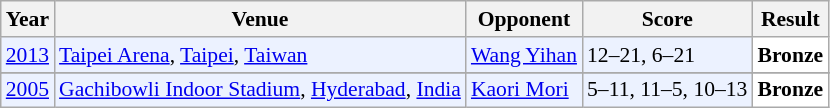<table class="sortable wikitable" style="font-size: 90%;">
<tr>
<th>Year</th>
<th>Venue</th>
<th>Opponent</th>
<th>Score</th>
<th>Result</th>
</tr>
<tr style="background:#ECF2FF">
<td align="center"><a href='#'>2013</a></td>
<td align="left"><a href='#'>Taipei Arena</a>, <a href='#'>Taipei</a>, <a href='#'>Taiwan</a></td>
<td align="left"> <a href='#'>Wang Yihan</a></td>
<td align="left">12–21, 6–21</td>
<td style="text-align:left; background:white"> <strong>Bronze</strong></td>
</tr>
<tr>
</tr>
<tr style="background:#ECF2FF">
<td align="center"><a href='#'>2005</a></td>
<td align="left"><a href='#'>Gachibowli Indoor Stadium</a>, <a href='#'>Hyderabad</a>, <a href='#'>India</a></td>
<td align="left"> <a href='#'>Kaori Mori</a></td>
<td align="left">5–11, 11–5, 10–13</td>
<td style="text-align:left; background:white"> <strong>Bronze</strong></td>
</tr>
</table>
